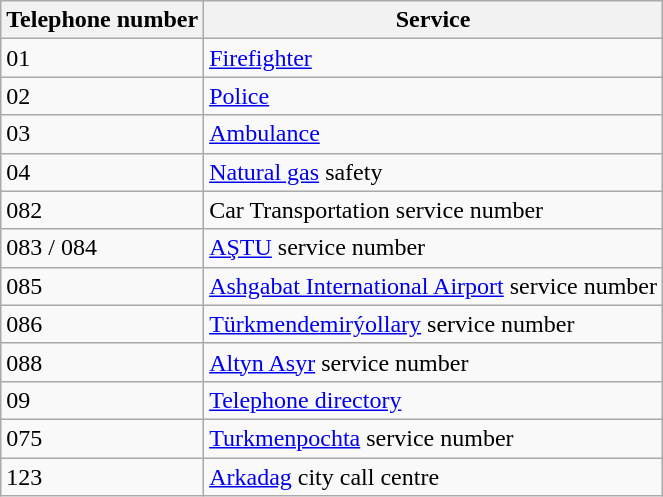<table class="wikitable">
<tr>
<th>Telephone number</th>
<th>Service</th>
</tr>
<tr>
<td>01</td>
<td><a href='#'>Firefighter</a></td>
</tr>
<tr>
<td>02</td>
<td><a href='#'>Police</a></td>
</tr>
<tr>
<td>03</td>
<td><a href='#'>Ambulance</a></td>
</tr>
<tr>
<td>04</td>
<td><a href='#'>Natural gas</a> safety</td>
</tr>
<tr>
<td>082</td>
<td>Car Transportation service number </td>
</tr>
<tr>
<td>083 / 084 </td>
<td><a href='#'>AŞTU</a> service number</td>
</tr>
<tr>
<td>085</td>
<td><a href='#'>Ashgabat International Airport</a> service number</td>
</tr>
<tr>
<td>086</td>
<td><a href='#'>Türkmendemirýollary</a> service number</td>
</tr>
<tr>
<td>088</td>
<td><a href='#'>Altyn Asyr</a> service number</td>
</tr>
<tr>
<td>09</td>
<td><a href='#'>Telephone directory</a></td>
</tr>
<tr>
<td>075</td>
<td><a href='#'>Turkmenpochta</a> service number</td>
</tr>
<tr>
<td>123</td>
<td><a href='#'>Arkadag</a> city call centre</td>
</tr>
</table>
